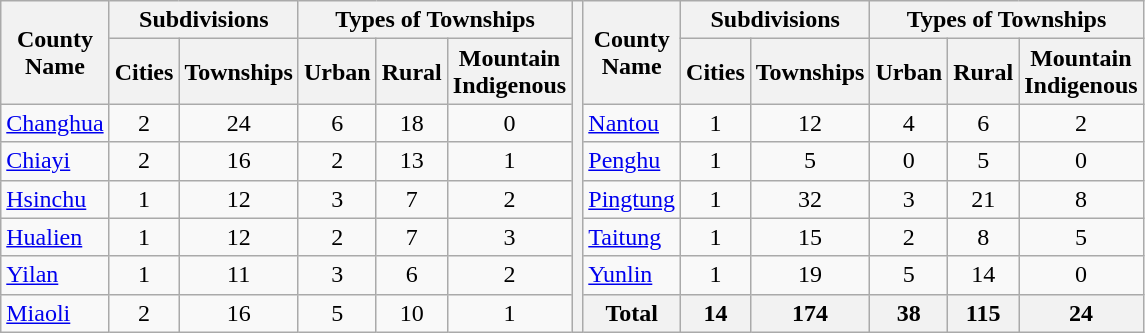<table class=wikitable style="text-align:center">
<tr>
<th rowspan=2>County<br>Name</th>
<th colspan=2>Subdivisions</th>
<th colspan=3>Types of Townships</th>
<th rowspan=9></th>
<th rowspan=2>County<br>Name</th>
<th colspan=2>Subdivisions</th>
<th colspan=3>Types of Townships</th>
</tr>
<tr>
<th>Cities</th>
<th>Townships</th>
<th>Urban</th>
<th>Rural</th>
<th>Mountain<br>Indigenous</th>
<th>Cities</th>
<th>Townships</th>
<th>Urban</th>
<th>Rural</th>
<th>Mountain<br>Indigenous</th>
</tr>
<tr>
<td align=left><a href='#'>Changhua</a></td>
<td>2</td>
<td>24</td>
<td>6</td>
<td>18</td>
<td>0</td>
<td align=left><a href='#'>Nantou</a></td>
<td>1</td>
<td>12</td>
<td>4</td>
<td>6</td>
<td>2</td>
</tr>
<tr>
<td align=left><a href='#'>Chiayi</a></td>
<td>2</td>
<td>16</td>
<td>2</td>
<td>13</td>
<td>1</td>
<td align=left><a href='#'>Penghu</a></td>
<td>1</td>
<td>5</td>
<td>0</td>
<td>5</td>
<td>0</td>
</tr>
<tr>
<td align=left><a href='#'>Hsinchu</a></td>
<td>1</td>
<td>12</td>
<td>3</td>
<td>7</td>
<td>2</td>
<td align=left><a href='#'>Pingtung</a></td>
<td>1</td>
<td>32</td>
<td>3</td>
<td>21</td>
<td>8</td>
</tr>
<tr>
<td align=left><a href='#'>Hualien</a></td>
<td>1</td>
<td>12</td>
<td>2</td>
<td>7</td>
<td>3</td>
<td align=left><a href='#'>Taitung</a></td>
<td>1</td>
<td>15</td>
<td>2</td>
<td>8</td>
<td>5</td>
</tr>
<tr>
<td align=left><a href='#'>Yilan</a></td>
<td>1</td>
<td>11</td>
<td>3</td>
<td>6</td>
<td>2</td>
<td align=left><a href='#'>Yunlin</a></td>
<td>1</td>
<td>19</td>
<td>5</td>
<td>14</td>
<td>0</td>
</tr>
<tr>
<td align=left><a href='#'>Miaoli</a></td>
<td>2</td>
<td>16</td>
<td>5</td>
<td>10</td>
<td>1</td>
<th>Total</th>
<th>14</th>
<th>174</th>
<th>38</th>
<th>115</th>
<th>24</th>
</tr>
</table>
